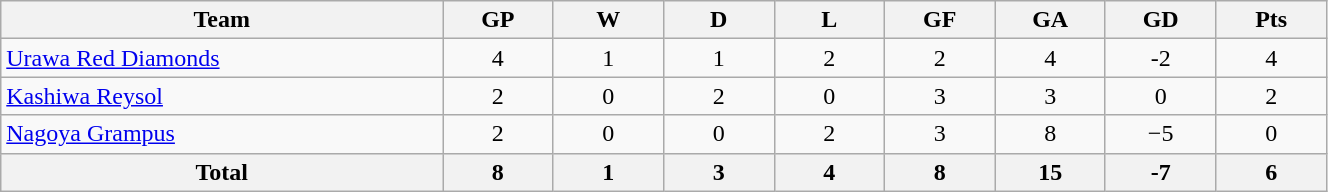<table width=70% class="wikitable sortable" style="text-align:center">
<tr>
<th width=20%>Team</th>
<th width=5%>GP</th>
<th width=5%>W</th>
<th width=5%>D</th>
<th width=5%>L</th>
<th width=5%>GF</th>
<th width=5%>GA</th>
<th width=5%>GD</th>
<th width=5%>Pts</th>
</tr>
<tr>
<td align=left> <a href='#'>Urawa Red Diamonds</a></td>
<td>4</td>
<td>1</td>
<td>1</td>
<td>2</td>
<td>2</td>
<td>4</td>
<td>-2</td>
<td>4</td>
</tr>
<tr>
<td align=left> <a href='#'>Kashiwa Reysol</a></td>
<td>2</td>
<td>0</td>
<td>2</td>
<td>0</td>
<td>3</td>
<td>3</td>
<td>0</td>
<td>2</td>
</tr>
<tr>
<td align=left> <a href='#'>Nagoya Grampus</a></td>
<td>2</td>
<td>0</td>
<td>0</td>
<td>2</td>
<td>3</td>
<td>8</td>
<td>−5</td>
<td>0</td>
</tr>
<tr style="font-weight:bold">
<th>Total</th>
<th>8</th>
<th>1</th>
<th>3</th>
<th>4</th>
<th>8</th>
<th>15</th>
<th>-7</th>
<th>6</th>
</tr>
</table>
